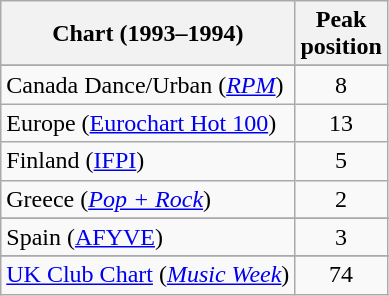<table class="wikitable sortable">
<tr>
<th>Chart (1993–1994)</th>
<th>Peak<br>position</th>
</tr>
<tr>
</tr>
<tr>
</tr>
<tr>
<td>Canada Dance/Urban (<em><a href='#'>RPM</a></em>)</td>
<td align="center">8</td>
</tr>
<tr>
<td>Europe (<a href='#'>Eurochart Hot 100</a>)</td>
<td align="center">13</td>
</tr>
<tr>
<td>Finland (<a href='#'>IFPI</a>)</td>
<td align="center">5</td>
</tr>
<tr>
<td>Greece (<em><a href='#'>Pop + Rock</a></em>)</td>
<td align="center">2</td>
</tr>
<tr>
</tr>
<tr>
</tr>
<tr>
<td>Spain (<a href='#'>AFYVE</a>)</td>
<td align="center">3</td>
</tr>
<tr>
</tr>
<tr>
<td><a href='#'>UK Club Chart</a> (<em><a href='#'>Music Week</a></em>)</td>
<td align="center">74</td>
</tr>
</table>
